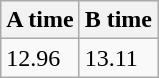<table class="wikitable" border="1" align="upright">
<tr>
<th>A time</th>
<th>B time</th>
</tr>
<tr>
<td>12.96</td>
<td>13.11</td>
</tr>
</table>
